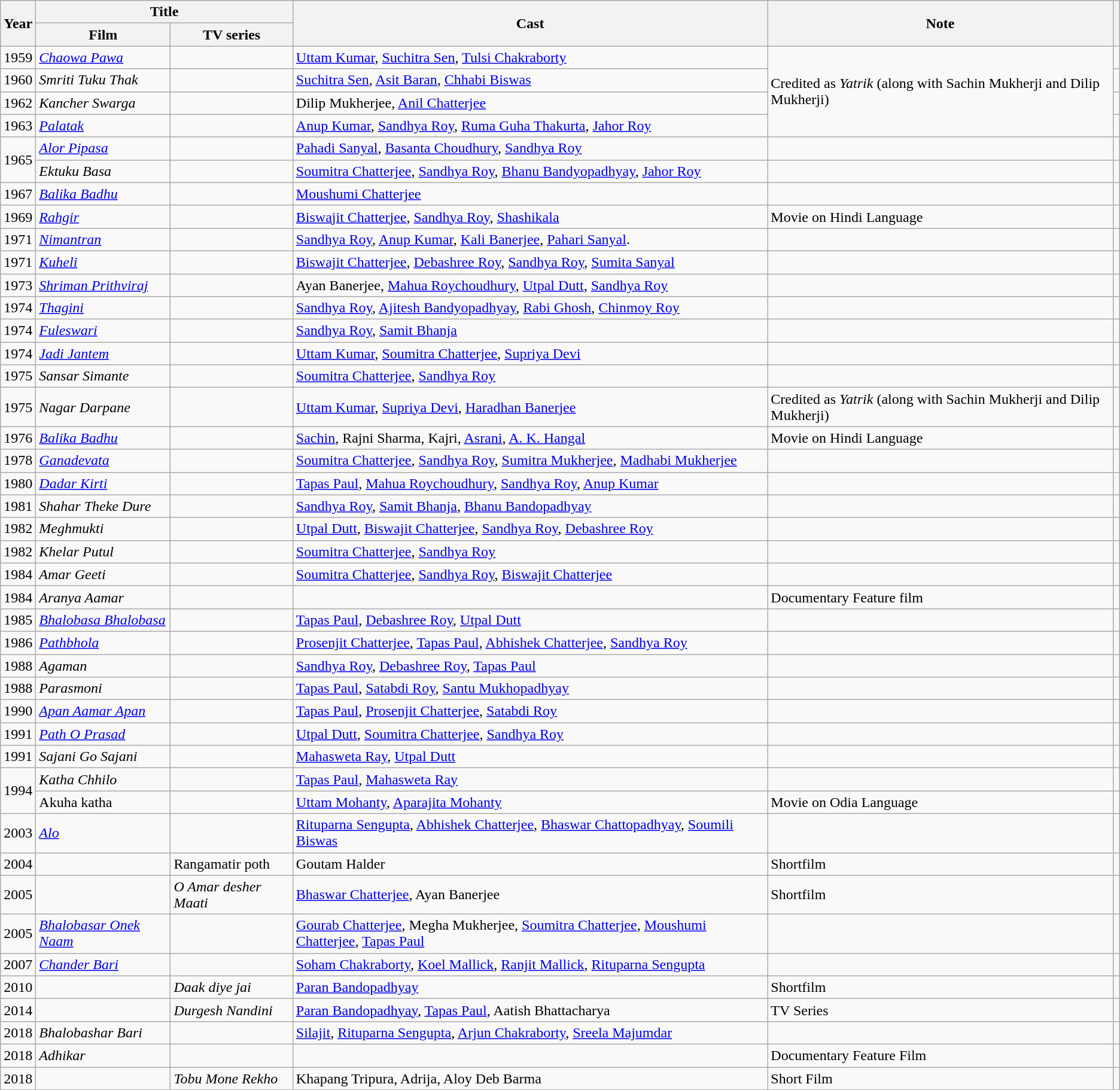<table class="wikitable sortable">
<tr>
<th rowspan="2">Year</th>
<th colspan="2">Title</th>
<th rowspan="2">Cast</th>
<th rowspan="2">Note</th>
<th rowspan="2"></th>
</tr>
<tr>
<th>Film</th>
<th>TV series</th>
</tr>
<tr>
<td>1959</td>
<td><em><a href='#'>Chaowa Pawa</a></em></td>
<td></td>
<td><a href='#'>Uttam Kumar</a>, <a href='#'>Suchitra Sen</a>, <a href='#'>Tulsi Chakraborty</a></td>
<td rowspan="4">Credited as <em>Yatrik</em> (along with Sachin Mukherji and Dilip Mukherji)</td>
<td></td>
</tr>
<tr>
<td>1960</td>
<td><em>Smriti Tuku Thak</em></td>
<td></td>
<td><a href='#'>Suchitra Sen</a>, <a href='#'>Asit Baran</a>, <a href='#'>Chhabi Biswas</a></td>
<td></td>
</tr>
<tr>
<td>1962</td>
<td><em>Kancher Swarga</em></td>
<td></td>
<td>Dilip Mukherjee, <a href='#'>Anil Chatterjee</a></td>
<td></td>
</tr>
<tr>
<td>1963</td>
<td><em><a href='#'>Palatak</a></em></td>
<td></td>
<td><a href='#'>Anup Kumar</a>, <a href='#'>Sandhya Roy</a>, <a href='#'>Ruma Guha Thakurta</a>, <a href='#'>Jahor Roy</a></td>
<td></td>
</tr>
<tr>
<td rowspan="2">1965</td>
<td><em><a href='#'>Alor Pipasa</a></em></td>
<td></td>
<td><a href='#'>Pahadi Sanyal</a>, <a href='#'>Basanta Choudhury</a>, <a href='#'>Sandhya Roy</a></td>
<td></td>
<td></td>
</tr>
<tr>
<td><em>Ektuku Basa</em></td>
<td></td>
<td><a href='#'>Soumitra Chatterjee</a>, <a href='#'>Sandhya Roy</a>, <a href='#'>Bhanu Bandyopadhyay</a>, <a href='#'>Jahor Roy</a></td>
<td></td>
<td></td>
</tr>
<tr>
<td>1967</td>
<td><em><a href='#'>Balika Badhu</a></em></td>
<td></td>
<td><a href='#'>Moushumi Chatterjee</a></td>
<td></td>
<td></td>
</tr>
<tr>
<td>1969</td>
<td><em><a href='#'>Rahgir</a></em></td>
<td></td>
<td><a href='#'>Biswajit Chatterjee</a>, <a href='#'>Sandhya Roy</a>, <a href='#'>Shashikala</a></td>
<td>Movie on Hindi Language</td>
<td></td>
</tr>
<tr>
<td>1971</td>
<td><em><a href='#'>Nimantran</a></em></td>
<td></td>
<td><a href='#'>Sandhya Roy</a>, <a href='#'>Anup Kumar</a>, <a href='#'>Kali Banerjee</a>, <a href='#'>Pahari Sanyal</a>.</td>
<td></td>
<td></td>
</tr>
<tr>
<td>1971</td>
<td><em><a href='#'>Kuheli</a></em></td>
<td></td>
<td><a href='#'>Biswajit Chatterjee</a>, <a href='#'>Debashree Roy</a>, <a href='#'>Sandhya Roy</a>, <a href='#'>Sumita Sanyal</a></td>
<td></td>
<td></td>
</tr>
<tr>
<td>1973</td>
<td><em><a href='#'>Shriman Prithviraj</a></em></td>
<td></td>
<td>Ayan Banerjee, <a href='#'>Mahua Roychoudhury</a>, <a href='#'>Utpal Dutt</a>, <a href='#'>Sandhya Roy</a></td>
<td></td>
<td></td>
</tr>
<tr>
<td>1974</td>
<td><em><a href='#'>Thagini</a></em></td>
<td></td>
<td><a href='#'>Sandhya Roy</a>, <a href='#'>Ajitesh Bandyopadhyay</a>, <a href='#'>Rabi Ghosh</a>, <a href='#'>Chinmoy Roy</a></td>
<td></td>
<td></td>
</tr>
<tr>
<td>1974</td>
<td><em><a href='#'>Fuleswari</a></em></td>
<td></td>
<td><a href='#'>Sandhya Roy</a>, <a href='#'>Samit Bhanja</a></td>
<td></td>
<td></td>
</tr>
<tr>
<td>1974</td>
<td><em><a href='#'>Jadi Jantem</a></em></td>
<td></td>
<td><a href='#'>Uttam Kumar</a>, <a href='#'>Soumitra Chatterjee</a>, <a href='#'>Supriya Devi</a></td>
<td></td>
<td></td>
</tr>
<tr>
<td>1975</td>
<td><em>Sansar Simante</em></td>
<td></td>
<td><a href='#'>Soumitra Chatterjee</a>, <a href='#'>Sandhya Roy</a></td>
<td></td>
</tr>
<tr>
<td>1975</td>
<td><em>Nagar Darpane</em></td>
<td></td>
<td><a href='#'>Uttam Kumar</a>, <a href='#'>Supriya Devi</a>, <a href='#'>Haradhan Banerjee</a></td>
<td>Credited as <em>Yatrik</em> (along with Sachin Mukherji and Dilip Mukherji)</td>
<td></td>
</tr>
<tr>
<td>1976</td>
<td><em><a href='#'>Balika Badhu</a></em></td>
<td></td>
<td><a href='#'>Sachin</a>, Rajni Sharma, Kajri, <a href='#'>Asrani</a>, <a href='#'>A. K. Hangal</a></td>
<td>Movie on Hindi Language</td>
<td></td>
</tr>
<tr>
<td>1978</td>
<td><em><a href='#'>Ganadevata</a></em></td>
<td></td>
<td><a href='#'>Soumitra Chatterjee</a>, <a href='#'>Sandhya Roy</a>, <a href='#'>Sumitra Mukherjee</a>, <a href='#'>Madhabi Mukherjee</a></td>
<td></td>
<td></td>
</tr>
<tr>
<td>1980</td>
<td><em><a href='#'>Dadar Kirti</a></em></td>
<td></td>
<td><a href='#'>Tapas Paul</a>, <a href='#'>Mahua Roychoudhury</a>, <a href='#'>Sandhya Roy</a>, <a href='#'>Anup Kumar</a></td>
<td></td>
<td></td>
</tr>
<tr>
<td>1981</td>
<td><em>Shahar Theke Dure</em></td>
<td></td>
<td><a href='#'>Sandhya Roy</a>, <a href='#'>Samit Bhanja</a>, <a href='#'>Bhanu Bandopadhyay</a></td>
<td></td>
<td></td>
</tr>
<tr>
<td>1982</td>
<td><em>Meghmukti</em></td>
<td></td>
<td><a href='#'>Utpal Dutt</a>, <a href='#'>Biswajit Chatterjee</a>, <a href='#'>Sandhya Roy</a>, <a href='#'>Debashree Roy</a></td>
<td></td>
<td></td>
</tr>
<tr>
<td>1982</td>
<td><em>Khelar Putul</em></td>
<td></td>
<td><a href='#'>Soumitra Chatterjee</a>, <a href='#'>Sandhya Roy</a></td>
<td></td>
<td></td>
</tr>
<tr>
<td>1984</td>
<td><em>Amar Geeti</em></td>
<td></td>
<td><a href='#'>Soumitra Chatterjee</a>, <a href='#'>Sandhya Roy</a>, <a href='#'>Biswajit Chatterjee</a></td>
<td></td>
<td></td>
</tr>
<tr>
<td>1984</td>
<td><em>Aranya Aamar</em></td>
<td></td>
<td></td>
<td>Documentary Feature film</td>
<td></td>
</tr>
<tr>
<td>1985</td>
<td><em><a href='#'>Bhalobasa Bhalobasa</a></em></td>
<td></td>
<td><a href='#'>Tapas Paul</a>, <a href='#'>Debashree Roy</a>, <a href='#'>Utpal Dutt</a></td>
<td></td>
<td></td>
</tr>
<tr>
<td>1986</td>
<td><em><a href='#'>Pathbhola</a></em></td>
<td></td>
<td><a href='#'>Prosenjit Chatterjee</a>, <a href='#'>Tapas Paul</a>, <a href='#'>Abhishek Chatterjee</a>, <a href='#'>Sandhya Roy</a></td>
<td></td>
<td></td>
</tr>
<tr>
<td>1988</td>
<td><em>Agaman</em></td>
<td></td>
<td><a href='#'>Sandhya Roy</a>, <a href='#'>Debashree Roy</a>, <a href='#'>Tapas Paul</a></td>
<td></td>
<td></td>
</tr>
<tr>
<td>1988</td>
<td><em>Parasmoni</em></td>
<td></td>
<td><a href='#'>Tapas Paul</a>, <a href='#'>Satabdi Roy</a>, <a href='#'>Santu Mukhopadhyay</a></td>
<td></td>
<td></td>
</tr>
<tr>
<td>1990</td>
<td><em><a href='#'>Apan Aamar Apan</a></em></td>
<td></td>
<td><a href='#'>Tapas Paul</a>, <a href='#'>Prosenjit Chatterjee</a>, <a href='#'>Satabdi Roy</a></td>
<td></td>
<td></td>
</tr>
<tr>
<td>1991</td>
<td><em><a href='#'>Path O Prasad</a></em></td>
<td></td>
<td><a href='#'>Utpal Dutt</a>, <a href='#'>Soumitra Chatterjee</a>, <a href='#'>Sandhya Roy</a></td>
<td></td>
<td></td>
</tr>
<tr>
<td>1991</td>
<td><em>Sajani Go Sajani</em></td>
<td></td>
<td><a href='#'>Mahasweta Ray</a>, <a href='#'>Utpal Dutt</a></td>
<td></td>
<td></td>
</tr>
<tr>
<td rowspan="2">1994</td>
<td><em>Katha Chhilo</em></td>
<td></td>
<td><a href='#'>Tapas Paul</a>, <a href='#'>Mahasweta Ray</a></td>
<td></td>
<td></td>
</tr>
<tr>
<td>Akuha katha</td>
<td></td>
<td><a href='#'>Uttam Mohanty</a>, <a href='#'>Aparajita Mohanty</a></td>
<td>Movie on Odia Language</td>
<td></td>
</tr>
<tr>
<td>2003</td>
<td><em><a href='#'>Alo</a></em></td>
<td></td>
<td><a href='#'>Rituparna Sengupta</a>, <a href='#'>Abhishek Chatterjee</a>, <a href='#'>Bhaswar Chattopadhyay</a>, <a href='#'>Soumili Biswas</a></td>
<td></td>
<td></td>
</tr>
<tr>
<td>2004</td>
<td></td>
<td>Rangamatir poth</td>
<td>Goutam Halder</td>
<td>Shortfilm</td>
<td></td>
</tr>
<tr>
<td>2005</td>
<td></td>
<td><em>O Amar desher Maati</em></td>
<td><a href='#'>Bhaswar Chatterjee</a>, Ayan Banerjee</td>
<td>Shortfilm</td>
<td></td>
</tr>
<tr>
<td>2005</td>
<td><em><a href='#'>Bhalobasar Onek Naam</a></em></td>
<td></td>
<td><a href='#'>Gourab Chatterjee</a>, Megha Mukherjee, <a href='#'>Soumitra Chatterjee</a>, <a href='#'>Moushumi Chatterjee</a>, <a href='#'>Tapas Paul</a></td>
<td></td>
<td></td>
</tr>
<tr>
<td>2007</td>
<td><em><a href='#'>Chander Bari</a></em></td>
<td></td>
<td><a href='#'>Soham Chakraborty</a>, <a href='#'>Koel Mallick</a>, <a href='#'>Ranjit Mallick</a>, <a href='#'>Rituparna Sengupta</a></td>
<td></td>
<td></td>
</tr>
<tr>
<td>2010</td>
<td></td>
<td><em>Daak diye jai</em></td>
<td><a href='#'>Paran Bandopadhyay</a></td>
<td>Shortfilm</td>
<td></td>
</tr>
<tr>
<td>2014</td>
<td></td>
<td><em>Durgesh Nandini</em></td>
<td><a href='#'>Paran Bandopadhyay</a>, <a href='#'>Tapas Paul</a>, Aatish Bhattacharya</td>
<td>TV Series</td>
<td></td>
</tr>
<tr>
<td>2018</td>
<td><em>Bhalobashar Bari</em></td>
<td></td>
<td><a href='#'>Silajit</a>, <a href='#'>Rituparna Sengupta</a>, <a href='#'>Arjun Chakraborty</a>, <a href='#'>Sreela Majumdar</a></td>
<td></td>
<td></td>
</tr>
<tr>
<td>2018</td>
<td><em>Adhikar</em></td>
<td></td>
<td></td>
<td>Documentary Feature Film</td>
<td></td>
</tr>
<tr>
<td>2018</td>
<td></td>
<td><em>Tobu Mone Rekho</em></td>
<td>Khapang Tripura, Adrija, Aloy Deb Barma</td>
<td>Short Film</td>
<td></td>
</tr>
</table>
